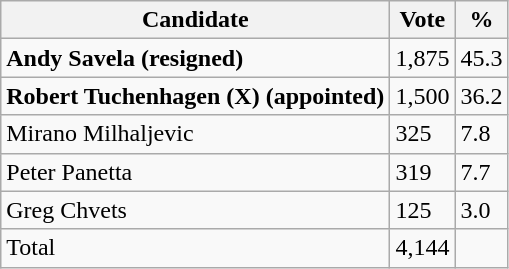<table class="wikitable">
<tr>
<th bgcolor="#DDDDFF">Candidate</th>
<th bgcolor="#DDDDFF">Vote</th>
<th bgcolor="#DDDDFF">%</th>
</tr>
<tr>
<td><strong>Andy Savela (resigned)</strong></td>
<td>1,875</td>
<td>45.3</td>
</tr>
<tr>
<td><strong>Robert Tuchenhagen (X) (appointed)</strong></td>
<td>1,500</td>
<td>36.2</td>
</tr>
<tr>
<td>Mirano Milhaljevic</td>
<td>325</td>
<td>7.8</td>
</tr>
<tr>
<td>Peter Panetta</td>
<td>319</td>
<td>7.7</td>
</tr>
<tr>
<td>Greg Chvets</td>
<td>125</td>
<td>3.0</td>
</tr>
<tr>
<td>Total</td>
<td>4,144</td>
<td></td>
</tr>
</table>
